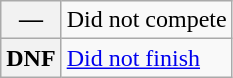<table class="wikitable">
<tr>
<th scope="row">—</th>
<td>Did not compete</td>
</tr>
<tr>
<th scope="row">DNF</th>
<td><a href='#'>Did not finish</a></td>
</tr>
</table>
